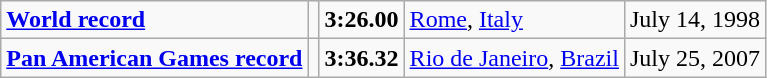<table class="wikitable">
<tr>
<td><strong><a href='#'>World record</a></strong></td>
<td></td>
<td><strong>3:26.00</strong></td>
<td><a href='#'>Rome</a>, <a href='#'>Italy</a></td>
<td>July 14, 1998</td>
</tr>
<tr>
<td><strong><a href='#'>Pan American Games record</a></strong></td>
<td></td>
<td><strong>3:36.32</strong></td>
<td><a href='#'>Rio de Janeiro</a>, <a href='#'>Brazil</a></td>
<td>July 25, 2007</td>
</tr>
</table>
